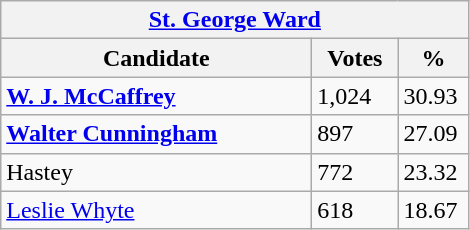<table class="wikitable">
<tr>
<th colspan="3"><a href='#'>St. George Ward</a></th>
</tr>
<tr>
<th style="width: 200px">Candidate</th>
<th style="width: 50px">Votes</th>
<th style="width: 40px">%</th>
</tr>
<tr>
<td><strong><a href='#'>W. J. McCaffrey</a></strong></td>
<td>1,024</td>
<td>30.93</td>
</tr>
<tr>
<td><strong><a href='#'>Walter Cunningham</a></strong></td>
<td>897</td>
<td>27.09</td>
</tr>
<tr>
<td>Hastey</td>
<td>772</td>
<td>23.32</td>
</tr>
<tr>
<td><a href='#'>Leslie Whyte</a></td>
<td>618</td>
<td>18.67</td>
</tr>
</table>
